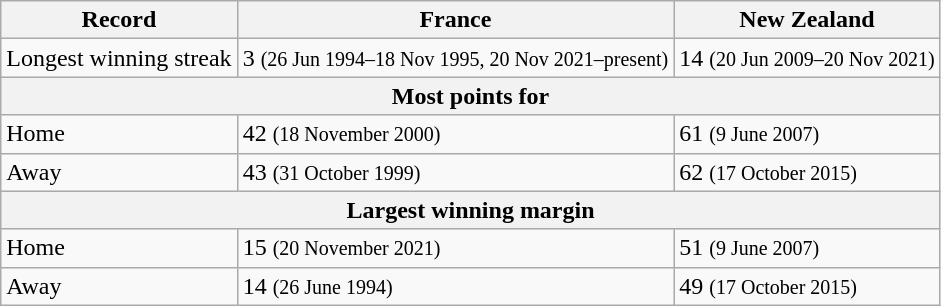<table class="wikitable">
<tr>
<th>Record</th>
<th>France</th>
<th>New Zealand</th>
</tr>
<tr>
<td>Longest winning streak</td>
<td>3 <small>(26 Jun 1994–18 Nov 1995, 20 Nov 2021–present)</small></td>
<td>14 <small>(20 Jun 2009–20 Nov 2021)</small></td>
</tr>
<tr>
<th colspan=3 align=center>Most points for</th>
</tr>
<tr>
<td>Home</td>
<td>42 <small>(18 November 2000)</small></td>
<td>61 <small>(9 June 2007)</small></td>
</tr>
<tr>
<td>Away</td>
<td>43 <small>(31 October 1999)</small></td>
<td>62 <small>(17 October 2015)</small></td>
</tr>
<tr>
<th colspan=3 align=center>Largest winning margin</th>
</tr>
<tr>
<td>Home</td>
<td>15 <small>(20 November 2021)</small></td>
<td>51 <small>(9 June 2007)</small></td>
</tr>
<tr>
<td>Away</td>
<td>14 <small>(26 June 1994)</small></td>
<td>49 <small>(17 October 2015)</small></td>
</tr>
</table>
